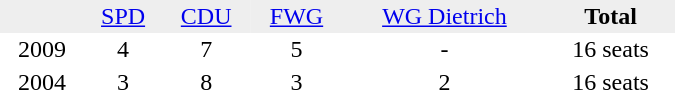<table border="0" cellpadding="2" cellspacing="0" width="450">
<tr bgcolor="#eeeeee" align="center">
<td></td>
<td><a href='#'>SPD</a></td>
<td><a href='#'>CDU</a></td>
<td><a href='#'>FWG</a></td>
<td><a href='#'>WG Dietrich</a></td>
<td><strong>Total</strong></td>
</tr>
<tr align="center">
<td>2009</td>
<td>4</td>
<td>7</td>
<td>5</td>
<td>-</td>
<td>16 seats</td>
</tr>
<tr align="center">
<td>2004</td>
<td>3</td>
<td>8</td>
<td>3</td>
<td>2</td>
<td>16 seats</td>
</tr>
</table>
